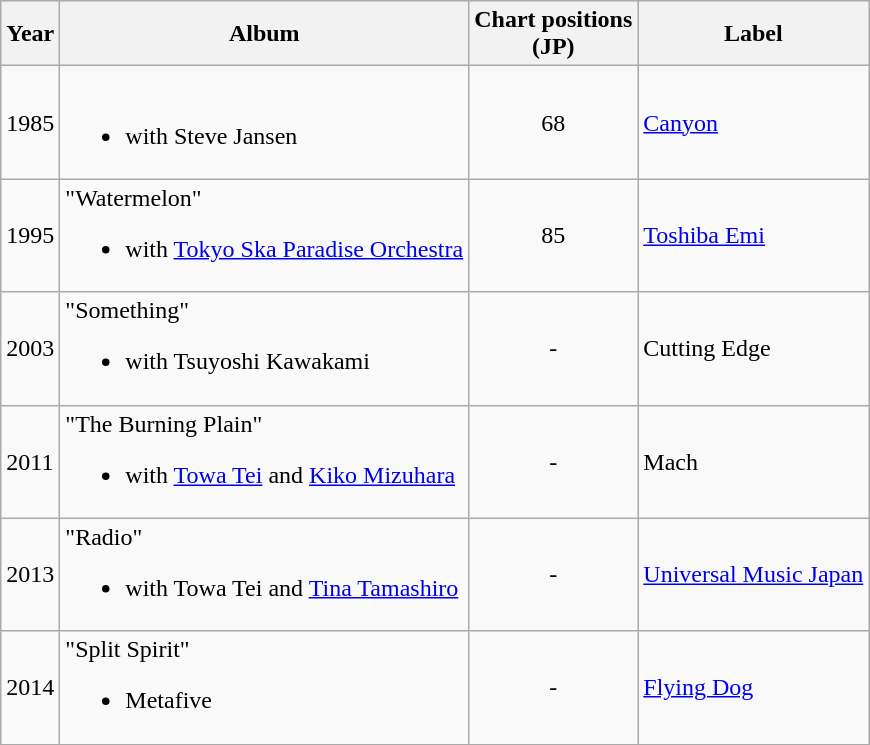<table class="wikitable">
<tr>
<th>Year</th>
<th>Album</th>
<th>Chart positions<br>(JP)</th>
<th>Label</th>
</tr>
<tr>
<td>1985</td>
<td><br><ul><li>with Steve Jansen</li></ul></td>
<td align="center">68</td>
<td><a href='#'>Canyon</a></td>
</tr>
<tr>
<td>1995</td>
<td>"Watermelon"<br><ul><li>with <a href='#'>Tokyo Ska Paradise Orchestra</a></li></ul></td>
<td align="center">85</td>
<td><a href='#'>Toshiba Emi</a></td>
</tr>
<tr>
<td>2003</td>
<td>"Something"<br><ul><li>with Tsuyoshi Kawakami</li></ul></td>
<td align="center">-</td>
<td>Cutting Edge</td>
</tr>
<tr>
<td>2011</td>
<td>"The Burning Plain"<br><ul><li>with <a href='#'>Towa Tei</a> and <a href='#'>Kiko Mizuhara</a></li></ul></td>
<td align="center">-</td>
<td>Mach</td>
</tr>
<tr>
<td>2013</td>
<td>"Radio"<br><ul><li>with Towa Tei and <a href='#'>Tina Tamashiro</a></li></ul></td>
<td align="center">-</td>
<td><a href='#'>Universal Music Japan</a></td>
</tr>
<tr>
<td>2014</td>
<td>"Split Spirit"<br><ul><li>Metafive</li></ul></td>
<td align="center">-</td>
<td><a href='#'>Flying Dog</a></td>
</tr>
<tr>
</tr>
</table>
